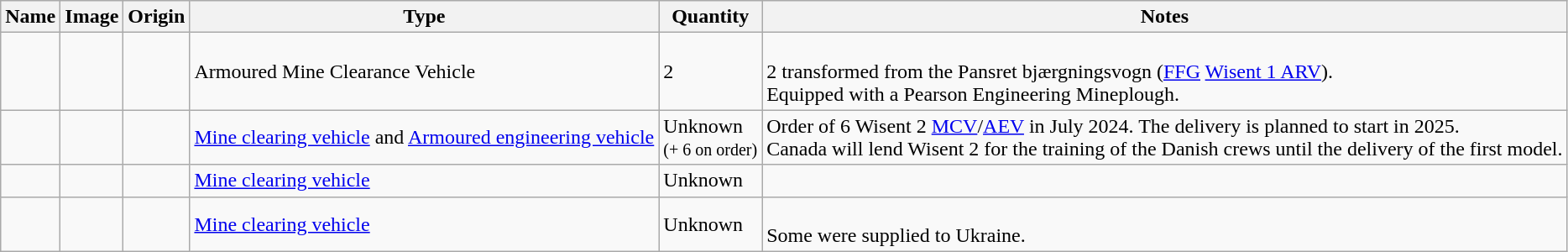<table class="wikitable">
<tr>
<th>Name</th>
<th>Image</th>
<th>Origin</th>
<th>Type</th>
<th>Quantity</th>
<th>Notes</th>
</tr>
<tr>
<td></td>
<td></td>
<td></td>
<td>Armoured Mine Clearance Vehicle</td>
<td>2</td>
<td><br>2 transformed from the Pansret bjærgningsvogn (<a href='#'>FFG</a> <a href='#'>Wisent 1 ARV</a>).<br>Equipped with a Pearson Engineering Mineplough.</td>
</tr>
<tr>
<td></td>
<td></td>
<td></td>
<td><a href='#'>Mine clearing vehicle</a> and <a href='#'>Armoured engineering vehicle</a></td>
<td>Unknown<br><small>(+ 6 on order)</small></td>
<td>Order of 6 Wisent 2 <a href='#'>MCV</a>/<a href='#'>AEV</a> in July 2024. The delivery is planned to start in 2025.<br>Canada will lend Wisent 2 for the training of the Danish crews until the delivery of the first model.</td>
</tr>
<tr>
<td></td>
<td></td>
<td><br></td>
<td><a href='#'>Mine clearing vehicle</a></td>
<td>Unknown</td>
<td></td>
</tr>
<tr>
<td></td>
<td></td>
<td></td>
<td><a href='#'>Mine clearing vehicle</a></td>
<td>Unknown</td>
<td><br>Some were supplied to Ukraine.</td>
</tr>
</table>
